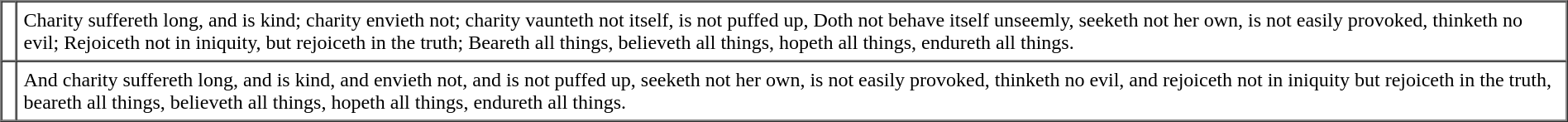<table border="1" cellpadding="5" cellspacing="0" align="center">
<tr>
<td></td>
<td>Charity suffereth long, and is kind; charity envieth not; charity vaunteth not itself, is not puffed up, Doth not behave itself unseemly, seeketh not her own, is not easily provoked, thinketh no evil; Rejoiceth not in iniquity, but rejoiceth in the truth; Beareth all things, believeth all things, hopeth all things, endureth all things.</td>
</tr>
<tr>
<td></td>
<td>And charity suffereth long, and is kind, and envieth not, and is not puffed up, seeketh not her own, is not easily provoked, thinketh no evil, and rejoiceth not in iniquity but rejoiceth in the truth, beareth all things, believeth all things, hopeth all things, endureth all things.</td>
</tr>
</table>
